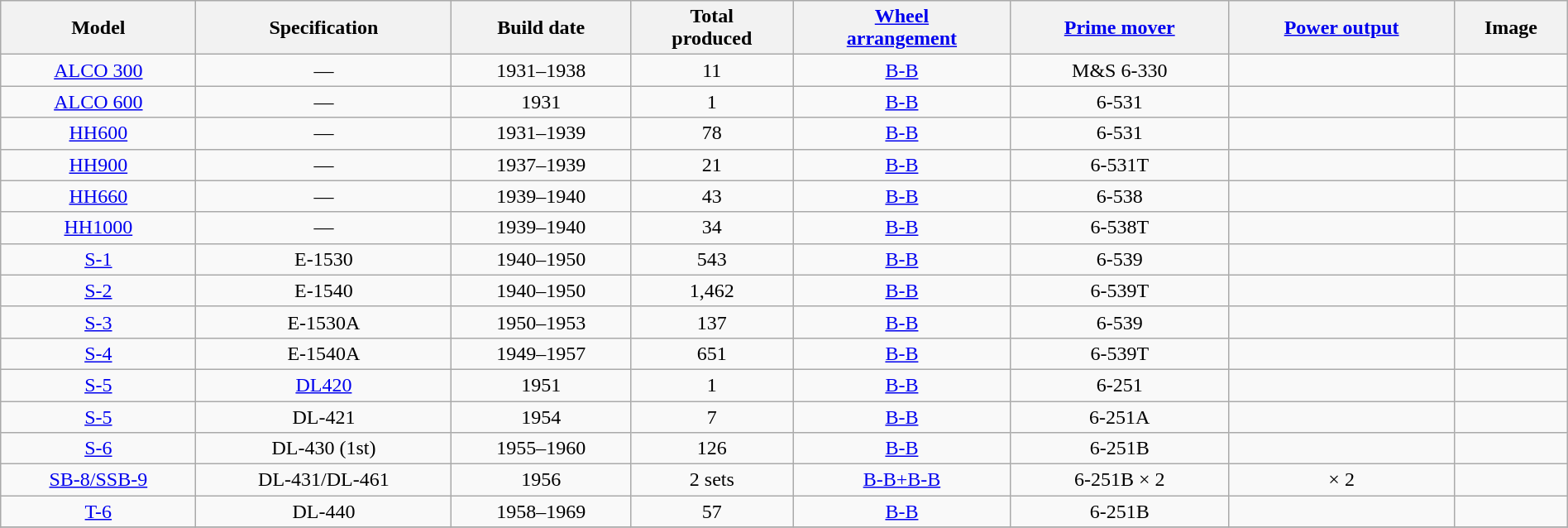<table class="wikitable sortable" style="width: 100%">
<tr>
<th>Model</th>
<th>Specification</th>
<th>Build date</th>
<th>Total<br>produced</th>
<th><a href='#'>Wheel<br>arrangement</a></th>
<th><a href='#'>Prime mover</a></th>
<th><a href='#'>Power output</a></th>
<th class="unsortable">Image</th>
</tr>
<tr style=text-align:center>
<td><a href='#'>ALCO 300</a></td>
<td>—</td>
<td>1931–1938</td>
<td>11</td>
<td><a href='#'>B-B</a></td>
<td>M&S 6-330</td>
<td></td>
<td></td>
</tr>
<tr style=text-align:center>
<td><a href='#'>ALCO 600</a></td>
<td>—</td>
<td>1931</td>
<td>1</td>
<td><a href='#'>B-B</a></td>
<td>6-531</td>
<td></td>
<td></td>
</tr>
<tr style=text-align:center>
<td><a href='#'>HH600</a></td>
<td>—</td>
<td>1931–1939</td>
<td>78</td>
<td><a href='#'>B-B</a></td>
<td>6-531</td>
<td></td>
<td><br></td>
</tr>
<tr style=text-align:center>
<td><a href='#'>HH900</a></td>
<td>—</td>
<td>1937–1939</td>
<td>21</td>
<td><a href='#'>B-B</a></td>
<td>6-531T</td>
<td></td>
<td></td>
</tr>
<tr style=text-align:center>
<td><a href='#'>HH660</a></td>
<td>—</td>
<td>1939–1940</td>
<td>43</td>
<td><a href='#'>B-B</a></td>
<td>6-538</td>
<td></td>
<td></td>
</tr>
<tr style=text-align:center>
<td><a href='#'>HH1000</a></td>
<td>—</td>
<td>1939–1940</td>
<td>34</td>
<td><a href='#'>B-B</a></td>
<td>6-538T</td>
<td></td>
<td></td>
</tr>
<tr style=text-align:center>
<td><a href='#'>S-1</a></td>
<td>E-1530</td>
<td>1940–1950</td>
<td>543</td>
<td><a href='#'>B-B</a></td>
<td>6-539</td>
<td></td>
<td></td>
</tr>
<tr style=text-align:center>
<td><a href='#'>S-2</a></td>
<td>E-1540</td>
<td>1940–1950</td>
<td>1,462</td>
<td><a href='#'>B-B</a></td>
<td>6-539T</td>
<td></td>
<td></td>
</tr>
<tr style=text-align:center>
<td><a href='#'>S-3</a></td>
<td>E-1530A</td>
<td>1950–1953</td>
<td>137</td>
<td><a href='#'>B-B</a></td>
<td>6-539</td>
<td></td>
<td><br></td>
</tr>
<tr style=text-align:center>
<td><a href='#'>S-4</a></td>
<td>E-1540A</td>
<td>1949–1957</td>
<td>651</td>
<td><a href='#'>B-B</a></td>
<td>6-539T</td>
<td></td>
<td></td>
</tr>
<tr style=text-align:center>
<td><a href='#'>S-5</a></td>
<td><a href='#'>DL420</a></td>
<td>1951</td>
<td>1</td>
<td><a href='#'>B-B</a></td>
<td>6-251</td>
<td></td>
<td></td>
</tr>
<tr style=text-align:center>
<td><a href='#'>S-5</a></td>
<td>DL-421</td>
<td>1954</td>
<td>7</td>
<td><a href='#'>B-B</a></td>
<td>6-251A</td>
<td></td>
<td></td>
</tr>
<tr style=text-align:center>
<td><a href='#'>S-6</a></td>
<td>DL-430 (1st)</td>
<td>1955–1960</td>
<td>126</td>
<td><a href='#'>B-B</a></td>
<td>6-251B</td>
<td></td>
<td></td>
</tr>
<tr style=text-align:center>
<td><a href='#'>SB-8/SSB-9</a></td>
<td>DL-431/DL-461</td>
<td>1956</td>
<td>2 sets</td>
<td><a href='#'>B-B+B-B</a></td>
<td>6-251B × 2</td>
<td> × 2</td>
<td></td>
</tr>
<tr style=text-align:center>
<td><a href='#'>T-6</a></td>
<td>DL-440</td>
<td>1958–1969</td>
<td>57</td>
<td><a href='#'>B-B</a></td>
<td>6-251B</td>
<td></td>
<td></td>
</tr>
<tr>
</tr>
</table>
